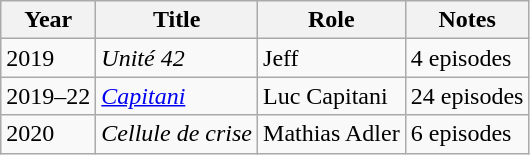<table class="wikitable sortable">
<tr>
<th>Year</th>
<th>Title</th>
<th>Role</th>
<th class="unsortable">Notes</th>
</tr>
<tr>
<td>2019</td>
<td><em>Unité 42</em></td>
<td>Jeff</td>
<td>4 episodes</td>
</tr>
<tr>
<td>2019–22</td>
<td><em><a href='#'>Capitani</a></em></td>
<td>Luc Capitani</td>
<td>24 episodes</td>
</tr>
<tr>
<td>2020</td>
<td><em>Cellule de crise</em></td>
<td>Mathias Adler</td>
<td>6 episodes</td>
</tr>
</table>
